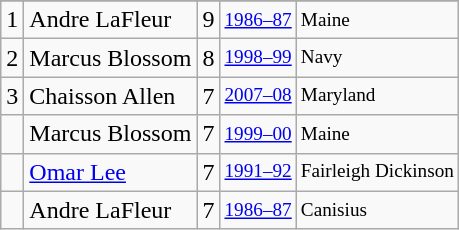<table class="wikitable">
<tr>
</tr>
<tr>
<td>1</td>
<td>Andre LaFleur</td>
<td>9</td>
<td style="font-size:80%;"><a href='#'>1986–87</a></td>
<td style="font-size:80%;">Maine</td>
</tr>
<tr>
<td>2</td>
<td>Marcus Blossom</td>
<td>8</td>
<td style="font-size:80%;"><a href='#'>1998–99</a></td>
<td style="font-size:80%;">Navy</td>
</tr>
<tr>
<td>3</td>
<td>Chaisson Allen</td>
<td>7</td>
<td style="font-size:80%;"><a href='#'>2007–08</a></td>
<td style="font-size:80%;">Maryland</td>
</tr>
<tr>
<td></td>
<td>Marcus Blossom</td>
<td>7</td>
<td style="font-size:80%;"><a href='#'>1999–00</a></td>
<td style="font-size:80%;">Maine</td>
</tr>
<tr>
<td></td>
<td><a href='#'>Omar Lee</a></td>
<td>7</td>
<td style="font-size:80%;"><a href='#'>1991–92</a></td>
<td style="font-size:80%;">Fairleigh Dickinson</td>
</tr>
<tr>
<td></td>
<td>Andre LaFleur</td>
<td>7</td>
<td style="font-size:80%;"><a href='#'>1986–87</a></td>
<td style="font-size:80%;">Canisius</td>
</tr>
</table>
